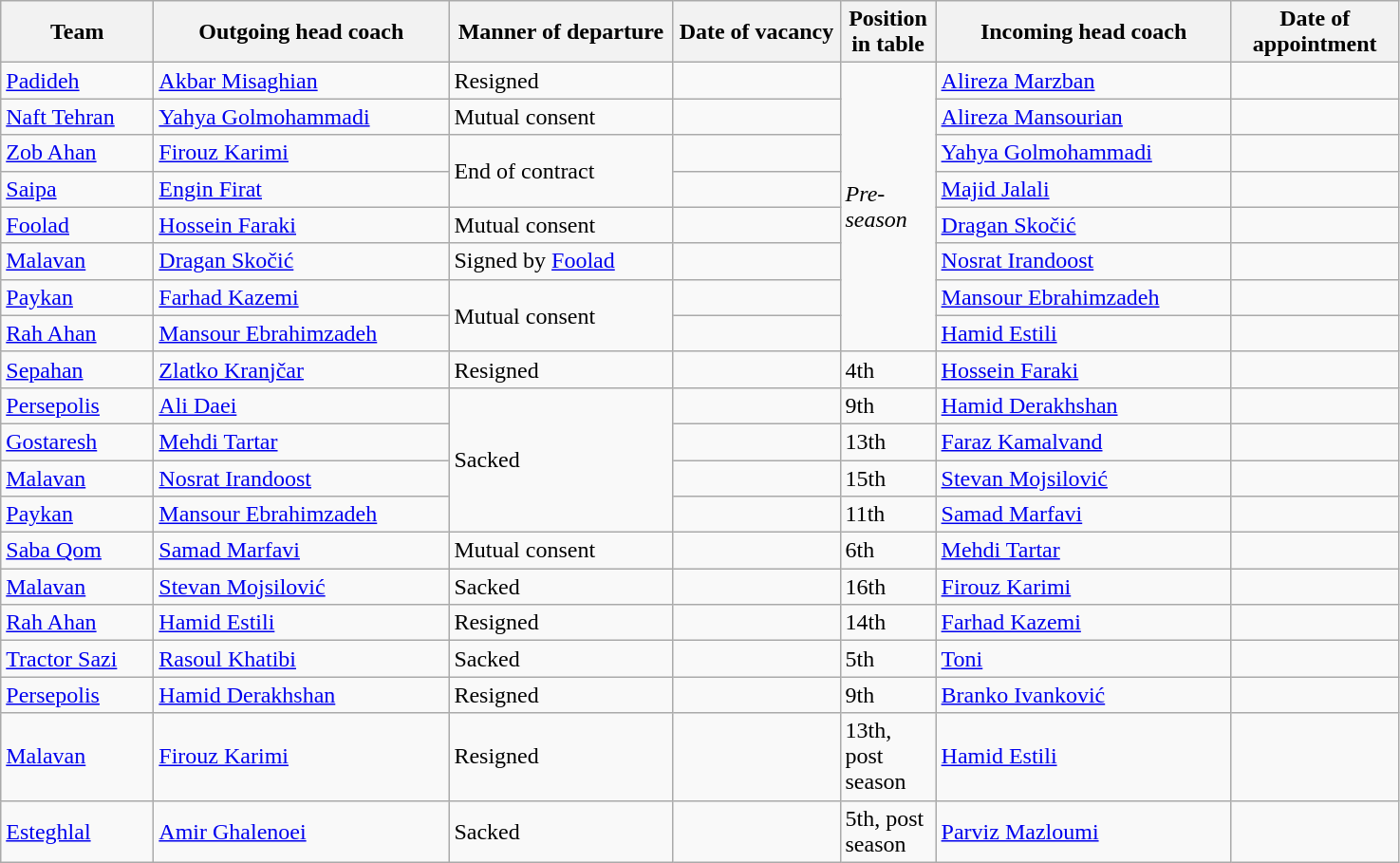<table class="wikitable">
<tr>
<th width=100>Team</th>
<th width=200>Outgoing head coach</th>
<th width=150>Manner of departure</th>
<th width=110>Date of vacancy</th>
<th width=60>Position in table</th>
<th width=200>Incoming head coach</th>
<th width=110>Date of appointment</th>
</tr>
<tr>
<td><a href='#'>Padideh</a></td>
<td> <a href='#'>Akbar Misaghian</a></td>
<td>Resigned</td>
<td></td>
<td rowspan="8"><em>Pre-season</em></td>
<td> <a href='#'>Alireza Marzban</a></td>
<td></td>
</tr>
<tr>
<td><a href='#'>Naft Tehran</a></td>
<td> <a href='#'>Yahya Golmohammadi</a></td>
<td>Mutual consent</td>
<td></td>
<td> <a href='#'>Alireza Mansourian</a></td>
<td></td>
</tr>
<tr>
<td><a href='#'>Zob Ahan</a></td>
<td> <a href='#'>Firouz Karimi</a></td>
<td rowspan="2">End of contract</td>
<td></td>
<td> <a href='#'>Yahya Golmohammadi</a></td>
<td></td>
</tr>
<tr>
<td><a href='#'>Saipa</a></td>
<td> <a href='#'>Engin Firat</a></td>
<td></td>
<td> <a href='#'>Majid Jalali</a></td>
<td></td>
</tr>
<tr>
<td><a href='#'>Foolad</a></td>
<td> <a href='#'>Hossein Faraki</a></td>
<td>Mutual consent</td>
<td></td>
<td> <a href='#'>Dragan Skočić</a></td>
<td></td>
</tr>
<tr>
<td><a href='#'>Malavan</a></td>
<td> <a href='#'>Dragan Skočić</a></td>
<td>Signed by <a href='#'>Foolad</a></td>
<td></td>
<td> <a href='#'>Nosrat Irandoost</a></td>
<td></td>
</tr>
<tr>
<td><a href='#'>Paykan</a></td>
<td> <a href='#'>Farhad Kazemi</a></td>
<td rowspan="2">Mutual consent</td>
<td></td>
<td> <a href='#'>Mansour Ebrahimzadeh</a></td>
<td></td>
</tr>
<tr>
<td><a href='#'>Rah Ahan</a></td>
<td> <a href='#'>Mansour Ebrahimzadeh</a></td>
<td></td>
<td> <a href='#'>Hamid Estili</a></td>
<td></td>
</tr>
<tr>
<td><a href='#'>Sepahan</a></td>
<td> <a href='#'>Zlatko Kranjčar</a></td>
<td>Resigned</td>
<td></td>
<td>4th</td>
<td> <a href='#'>Hossein Faraki</a></td>
<td></td>
</tr>
<tr>
<td><a href='#'>Persepolis</a></td>
<td> <a href='#'>Ali Daei</a></td>
<td rowspan="4">Sacked</td>
<td></td>
<td>9th</td>
<td> <a href='#'>Hamid Derakhshan</a></td>
<td></td>
</tr>
<tr>
<td><a href='#'>Gostaresh</a></td>
<td> <a href='#'>Mehdi Tartar</a></td>
<td></td>
<td>13th</td>
<td> <a href='#'>Faraz Kamalvand</a></td>
<td></td>
</tr>
<tr>
<td><a href='#'>Malavan</a></td>
<td> <a href='#'>Nosrat Irandoost</a></td>
<td></td>
<td>15th</td>
<td> <a href='#'>Stevan Mojsilović</a></td>
<td></td>
</tr>
<tr>
<td><a href='#'>Paykan</a></td>
<td> <a href='#'>Mansour Ebrahimzadeh</a></td>
<td></td>
<td>11th</td>
<td> <a href='#'>Samad Marfavi</a></td>
<td></td>
</tr>
<tr>
<td><a href='#'>Saba Qom</a></td>
<td> <a href='#'>Samad Marfavi</a></td>
<td>Mutual consent</td>
<td></td>
<td>6th</td>
<td> <a href='#'>Mehdi Tartar</a></td>
<td></td>
</tr>
<tr>
<td><a href='#'>Malavan</a></td>
<td> <a href='#'>Stevan Mojsilović</a></td>
<td>Sacked</td>
<td></td>
<td>16th</td>
<td> <a href='#'>Firouz Karimi</a></td>
<td></td>
</tr>
<tr>
<td><a href='#'>Rah Ahan</a></td>
<td> <a href='#'>Hamid Estili</a></td>
<td>Resigned</td>
<td></td>
<td>14th</td>
<td> <a href='#'>Farhad Kazemi</a></td>
<td></td>
</tr>
<tr>
<td><a href='#'>Tractor Sazi</a></td>
<td> <a href='#'>Rasoul Khatibi</a></td>
<td rowspan="1">Sacked</td>
<td></td>
<td>5th</td>
<td> <a href='#'>Toni</a></td>
<td></td>
</tr>
<tr>
<td><a href='#'>Persepolis</a></td>
<td> <a href='#'>Hamid Derakhshan</a></td>
<td rowspan="1">Resigned</td>
<td></td>
<td>9th</td>
<td> <a href='#'>Branko Ivanković</a></td>
<td></td>
</tr>
<tr>
<td><a href='#'>Malavan</a></td>
<td> <a href='#'>Firouz Karimi</a></td>
<td>Resigned</td>
<td></td>
<td>13th, post season</td>
<td> <a href='#'>Hamid Estili</a></td>
<td></td>
</tr>
<tr>
<td><a href='#'>Esteghlal</a></td>
<td> <a href='#'>Amir Ghalenoei</a></td>
<td>Sacked</td>
<td></td>
<td>5th, post season</td>
<td> <a href='#'>Parviz Mazloumi</a></td>
<td></td>
</tr>
</table>
